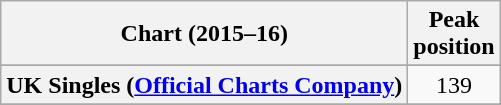<table class="wikitable sortable plainrowheaders">
<tr>
<th>Chart (2015–16)</th>
<th>Peak<br>position</th>
</tr>
<tr>
</tr>
<tr>
</tr>
<tr>
</tr>
<tr>
</tr>
<tr>
<th scope="row">UK Singles (<a href='#'>Official Charts Company</a>)</th>
<td align="center">139</td>
</tr>
<tr>
</tr>
<tr>
</tr>
<tr>
</tr>
<tr>
</tr>
</table>
